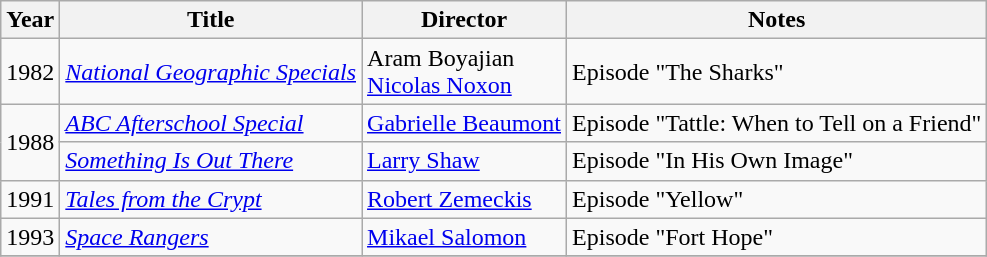<table class="wikitable">
<tr>
<th>Year</th>
<th>Title</th>
<th>Director</th>
<th>Notes</th>
</tr>
<tr>
<td>1982</td>
<td><em><a href='#'>National Geographic Specials</a></em></td>
<td>Aram Boyajian<br><a href='#'>Nicolas Noxon</a></td>
<td>Episode "The Sharks"</td>
</tr>
<tr>
<td rowspan=2>1988</td>
<td><em><a href='#'>ABC Afterschool Special</a></em></td>
<td><a href='#'>Gabrielle Beaumont</a></td>
<td>Episode "Tattle: When to Tell on a Friend"</td>
</tr>
<tr>
<td><em><a href='#'>Something Is Out There</a></em></td>
<td><a href='#'>Larry Shaw</a></td>
<td>Episode "In His Own Image"</td>
</tr>
<tr>
<td>1991</td>
<td><em><a href='#'>Tales from the Crypt</a></em></td>
<td><a href='#'>Robert Zemeckis</a></td>
<td>Episode "Yellow"</td>
</tr>
<tr>
<td>1993</td>
<td><em><a href='#'>Space Rangers</a></em></td>
<td><a href='#'>Mikael Salomon</a></td>
<td>Episode "Fort Hope"</td>
</tr>
<tr>
</tr>
</table>
